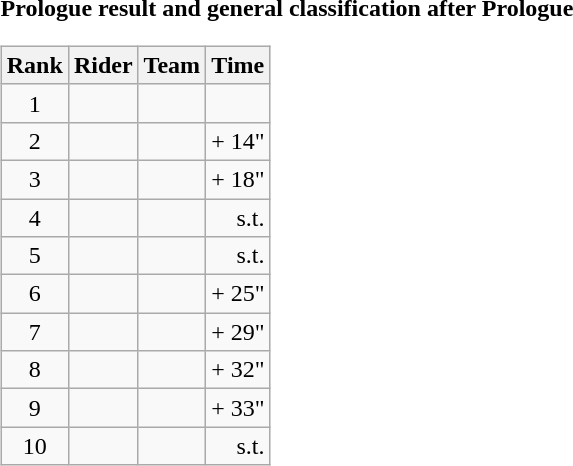<table>
<tr>
<td><strong>Prologue result and general classification after Prologue</strong><br><table class="wikitable">
<tr>
<th scope="col">Rank</th>
<th scope="col">Rider</th>
<th scope="col">Team</th>
<th scope="col">Time</th>
</tr>
<tr>
<td style="text-align:center;">1</td>
<td></td>
<td></td>
<td style="text-align:right;"></td>
</tr>
<tr>
<td style="text-align:center;">2</td>
<td></td>
<td></td>
<td style="text-align:right;">+ 14"</td>
</tr>
<tr>
<td style="text-align:center;">3</td>
<td></td>
<td></td>
<td style="text-align:right;">+ 18"</td>
</tr>
<tr>
<td style="text-align:center;">4</td>
<td></td>
<td></td>
<td style="text-align:right;">s.t.</td>
</tr>
<tr>
<td style="text-align:center;">5</td>
<td></td>
<td></td>
<td style="text-align:right;">s.t.</td>
</tr>
<tr>
<td style="text-align:center;">6</td>
<td></td>
<td></td>
<td style="text-align:right;">+ 25"</td>
</tr>
<tr>
<td style="text-align:center;">7</td>
<td></td>
<td></td>
<td style="text-align:right;">+ 29"</td>
</tr>
<tr>
<td style="text-align:center;">8</td>
<td></td>
<td></td>
<td style="text-align:right;">+ 32"</td>
</tr>
<tr>
<td style="text-align:center;">9</td>
<td></td>
<td></td>
<td style="text-align:right;">+ 33"</td>
</tr>
<tr>
<td style="text-align:center;">10</td>
<td></td>
<td></td>
<td style="text-align:right;">s.t.</td>
</tr>
</table>
</td>
</tr>
</table>
